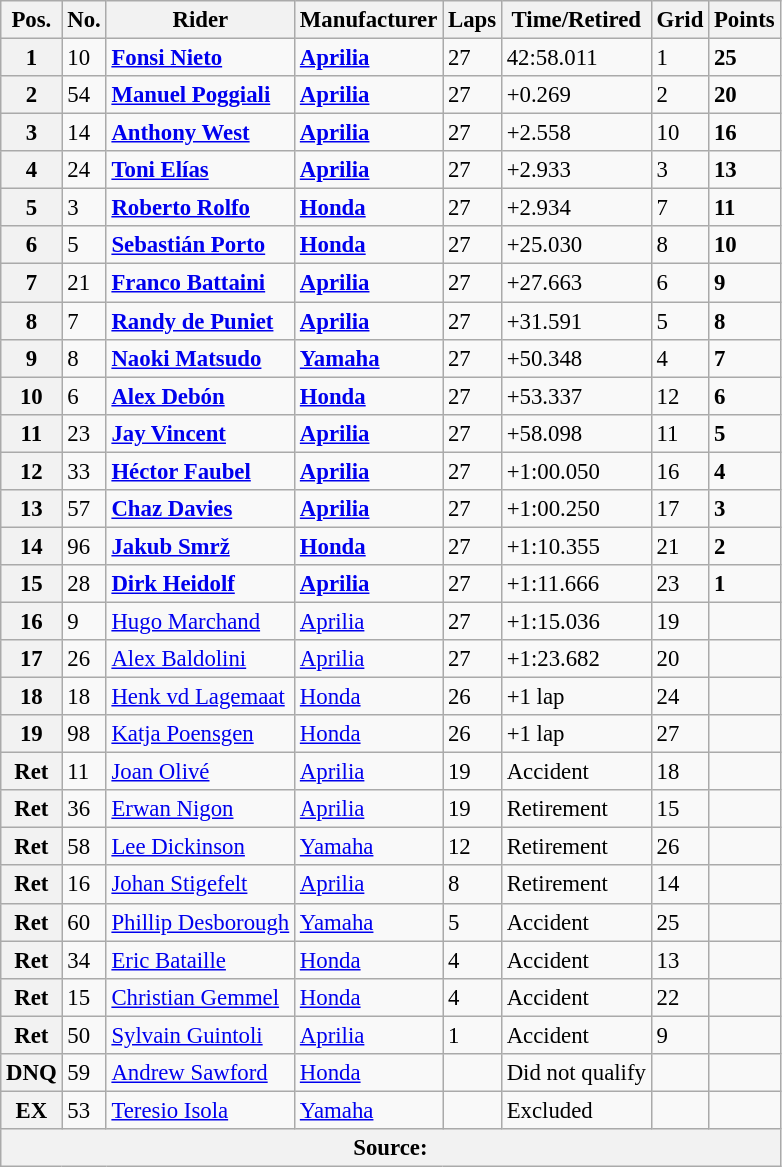<table class="wikitable" style="font-size: 95%;">
<tr>
<th>Pos.</th>
<th>No.</th>
<th>Rider</th>
<th>Manufacturer</th>
<th>Laps</th>
<th>Time/Retired</th>
<th>Grid</th>
<th>Points</th>
</tr>
<tr>
<th>1</th>
<td>10</td>
<td> <strong><a href='#'>Fonsi Nieto</a></strong></td>
<td><strong><a href='#'>Aprilia</a></strong></td>
<td>27</td>
<td>42:58.011</td>
<td>1</td>
<td><strong>25</strong></td>
</tr>
<tr>
<th>2</th>
<td>54</td>
<td> <strong><a href='#'>Manuel Poggiali</a></strong></td>
<td><strong><a href='#'>Aprilia</a></strong></td>
<td>27</td>
<td>+0.269</td>
<td>2</td>
<td><strong>20</strong></td>
</tr>
<tr>
<th>3</th>
<td>14</td>
<td> <strong><a href='#'>Anthony West</a></strong></td>
<td><strong><a href='#'>Aprilia</a></strong></td>
<td>27</td>
<td>+2.558</td>
<td>10</td>
<td><strong>16</strong></td>
</tr>
<tr>
<th>4</th>
<td>24</td>
<td> <strong><a href='#'>Toni Elías</a></strong></td>
<td><strong><a href='#'>Aprilia</a></strong></td>
<td>27</td>
<td>+2.933</td>
<td>3</td>
<td><strong>13</strong></td>
</tr>
<tr>
<th>5</th>
<td>3</td>
<td> <strong><a href='#'>Roberto Rolfo</a></strong></td>
<td><strong><a href='#'>Honda</a></strong></td>
<td>27</td>
<td>+2.934</td>
<td>7</td>
<td><strong>11</strong></td>
</tr>
<tr>
<th>6</th>
<td>5</td>
<td> <strong><a href='#'>Sebastián Porto</a></strong></td>
<td><strong><a href='#'>Honda</a></strong></td>
<td>27</td>
<td>+25.030</td>
<td>8</td>
<td><strong>10</strong></td>
</tr>
<tr>
<th>7</th>
<td>21</td>
<td> <strong><a href='#'>Franco Battaini</a></strong></td>
<td><strong><a href='#'>Aprilia</a></strong></td>
<td>27</td>
<td>+27.663</td>
<td>6</td>
<td><strong>9</strong></td>
</tr>
<tr>
<th>8</th>
<td>7</td>
<td> <strong><a href='#'>Randy de Puniet</a></strong></td>
<td><strong><a href='#'>Aprilia</a></strong></td>
<td>27</td>
<td>+31.591</td>
<td>5</td>
<td><strong>8</strong></td>
</tr>
<tr>
<th>9</th>
<td>8</td>
<td> <strong><a href='#'>Naoki Matsudo</a></strong></td>
<td><strong><a href='#'>Yamaha</a></strong></td>
<td>27</td>
<td>+50.348</td>
<td>4</td>
<td><strong>7</strong></td>
</tr>
<tr>
<th>10</th>
<td>6</td>
<td> <strong><a href='#'>Alex Debón</a></strong></td>
<td><strong><a href='#'>Honda</a></strong></td>
<td>27</td>
<td>+53.337</td>
<td>12</td>
<td><strong>6</strong></td>
</tr>
<tr>
<th>11</th>
<td>23</td>
<td> <strong><a href='#'>Jay Vincent</a></strong></td>
<td><strong><a href='#'>Aprilia</a></strong></td>
<td>27</td>
<td>+58.098</td>
<td>11</td>
<td><strong>5</strong></td>
</tr>
<tr>
<th>12</th>
<td>33</td>
<td> <strong><a href='#'>Héctor Faubel</a></strong></td>
<td><strong><a href='#'>Aprilia</a></strong></td>
<td>27</td>
<td>+1:00.050</td>
<td>16</td>
<td><strong>4</strong></td>
</tr>
<tr>
<th>13</th>
<td>57</td>
<td> <strong><a href='#'>Chaz Davies</a></strong></td>
<td><strong><a href='#'>Aprilia</a></strong></td>
<td>27</td>
<td>+1:00.250</td>
<td>17</td>
<td><strong>3</strong></td>
</tr>
<tr>
<th>14</th>
<td>96</td>
<td> <strong><a href='#'>Jakub Smrž</a></strong></td>
<td><strong><a href='#'>Honda</a></strong></td>
<td>27</td>
<td>+1:10.355</td>
<td>21</td>
<td><strong>2</strong></td>
</tr>
<tr>
<th>15</th>
<td>28</td>
<td> <strong><a href='#'>Dirk Heidolf</a></strong></td>
<td><strong><a href='#'>Aprilia</a></strong></td>
<td>27</td>
<td>+1:11.666</td>
<td>23</td>
<td><strong>1</strong></td>
</tr>
<tr>
<th>16</th>
<td>9</td>
<td> <a href='#'>Hugo Marchand</a></td>
<td><a href='#'>Aprilia</a></td>
<td>27</td>
<td>+1:15.036</td>
<td>19</td>
<td></td>
</tr>
<tr>
<th>17</th>
<td>26</td>
<td> <a href='#'>Alex Baldolini</a></td>
<td><a href='#'>Aprilia</a></td>
<td>27</td>
<td>+1:23.682</td>
<td>20</td>
<td></td>
</tr>
<tr>
<th>18</th>
<td>18</td>
<td> <a href='#'>Henk vd Lagemaat</a></td>
<td><a href='#'>Honda</a></td>
<td>26</td>
<td>+1 lap</td>
<td>24</td>
<td></td>
</tr>
<tr>
<th>19</th>
<td>98</td>
<td> <a href='#'>Katja Poensgen</a></td>
<td><a href='#'>Honda</a></td>
<td>26</td>
<td>+1 lap</td>
<td>27</td>
<td></td>
</tr>
<tr>
<th>Ret</th>
<td>11</td>
<td> <a href='#'>Joan Olivé</a></td>
<td><a href='#'>Aprilia</a></td>
<td>19</td>
<td>Accident</td>
<td>18</td>
<td></td>
</tr>
<tr>
<th>Ret</th>
<td>36</td>
<td> <a href='#'>Erwan Nigon</a></td>
<td><a href='#'>Aprilia</a></td>
<td>19</td>
<td>Retirement</td>
<td>15</td>
<td></td>
</tr>
<tr>
<th>Ret</th>
<td>58</td>
<td> <a href='#'>Lee Dickinson</a></td>
<td><a href='#'>Yamaha</a></td>
<td>12</td>
<td>Retirement</td>
<td>26</td>
<td></td>
</tr>
<tr>
<th>Ret</th>
<td>16</td>
<td> <a href='#'>Johan Stigefelt</a></td>
<td><a href='#'>Aprilia</a></td>
<td>8</td>
<td>Retirement</td>
<td>14</td>
<td></td>
</tr>
<tr>
<th>Ret</th>
<td>60</td>
<td> <a href='#'>Phillip Desborough</a></td>
<td><a href='#'>Yamaha</a></td>
<td>5</td>
<td>Accident</td>
<td>25</td>
<td></td>
</tr>
<tr>
<th>Ret</th>
<td>34</td>
<td> <a href='#'>Eric Bataille</a></td>
<td><a href='#'>Honda</a></td>
<td>4</td>
<td>Accident</td>
<td>13</td>
<td></td>
</tr>
<tr>
<th>Ret</th>
<td>15</td>
<td> <a href='#'>Christian Gemmel</a></td>
<td><a href='#'>Honda</a></td>
<td>4</td>
<td>Accident</td>
<td>22</td>
<td></td>
</tr>
<tr>
<th>Ret</th>
<td>50</td>
<td> <a href='#'>Sylvain Guintoli</a></td>
<td><a href='#'>Aprilia</a></td>
<td>1</td>
<td>Accident</td>
<td>9</td>
<td></td>
</tr>
<tr>
<th>DNQ</th>
<td>59</td>
<td> <a href='#'>Andrew Sawford</a></td>
<td><a href='#'>Honda</a></td>
<td></td>
<td>Did not qualify</td>
<td></td>
<td></td>
</tr>
<tr>
<th>EX</th>
<td>53</td>
<td> <a href='#'>Teresio Isola</a></td>
<td><a href='#'>Yamaha</a></td>
<td></td>
<td>Excluded</td>
<td></td>
<td></td>
</tr>
<tr>
<th colspan=8>Source:</th>
</tr>
</table>
